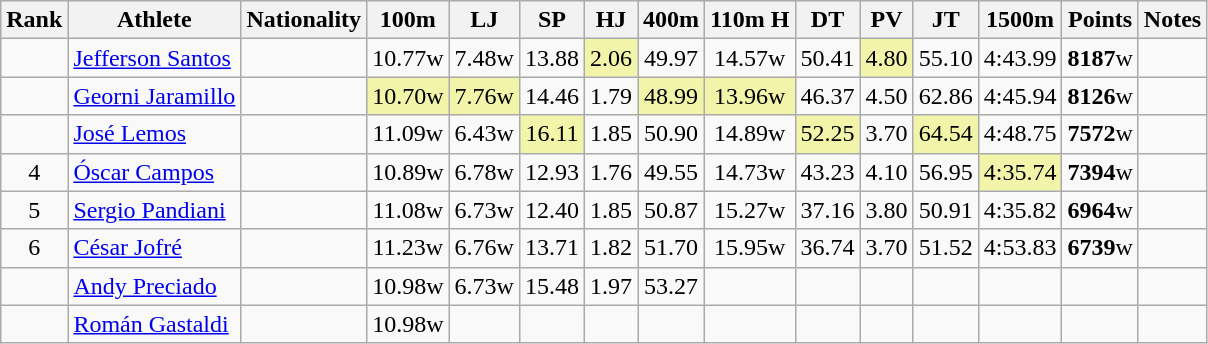<table class="wikitable sortable" style=" text-align:center;">
<tr>
<th>Rank</th>
<th>Athlete</th>
<th>Nationality</th>
<th>100m</th>
<th>LJ</th>
<th>SP</th>
<th>HJ</th>
<th>400m</th>
<th>110m H</th>
<th>DT</th>
<th>PV</th>
<th>JT</th>
<th>1500m</th>
<th>Points</th>
<th>Notes</th>
</tr>
<tr>
<td></td>
<td align=left><a href='#'>Jefferson Santos</a></td>
<td align=left></td>
<td>10.77w</td>
<td>7.48w</td>
<td>13.88</td>
<td bgcolor=#F2F5A9>2.06</td>
<td>49.97</td>
<td>14.57w</td>
<td>50.41</td>
<td bgcolor=#F2F5A9>4.80</td>
<td>55.10</td>
<td>4:43.99</td>
<td><strong>8187</strong>w</td>
<td><strong></strong></td>
</tr>
<tr>
<td></td>
<td align=left><a href='#'>Georni Jaramillo</a></td>
<td align=left></td>
<td bgcolor=#F2F5A9>10.70w</td>
<td bgcolor=#F2F5A9>7.76w</td>
<td>14.46</td>
<td>1.79</td>
<td bgcolor=#F2F5A9>48.99</td>
<td bgcolor=#F2F5A9>13.96w</td>
<td>46.37</td>
<td>4.50</td>
<td>62.86</td>
<td>4:45.94</td>
<td><strong>8126</strong>w</td>
<td><strong></strong></td>
</tr>
<tr>
<td></td>
<td align=left><a href='#'>José Lemos</a></td>
<td align=left></td>
<td>11.09w</td>
<td>6.43w</td>
<td bgcolor=#F2F5A9>16.11</td>
<td>1.85</td>
<td>50.90</td>
<td>14.89w</td>
<td bgcolor=#F2F5A9>52.25</td>
<td>3.70</td>
<td bgcolor=#F2F5A9>64.54</td>
<td>4:48.75</td>
<td><strong>7572</strong>w</td>
<td><strong></strong></td>
</tr>
<tr>
<td>4</td>
<td align=left><a href='#'>Óscar Campos</a></td>
<td align=left></td>
<td>10.89w</td>
<td>6.78w</td>
<td>12.93</td>
<td>1.76</td>
<td>49.55</td>
<td>14.73w</td>
<td>43.23</td>
<td>4.10</td>
<td>56.95</td>
<td bgcolor=#F2F5A9>4:35.74</td>
<td><strong>7394</strong>w</td>
<td></td>
</tr>
<tr>
<td>5</td>
<td align=left><a href='#'>Sergio Pandiani</a></td>
<td align=left></td>
<td>11.08w</td>
<td>6.73w</td>
<td>12.40</td>
<td>1.85</td>
<td>50.87</td>
<td>15.27w</td>
<td>37.16</td>
<td>3.80</td>
<td>50.91</td>
<td>4:35.82</td>
<td><strong>6964</strong>w</td>
<td></td>
</tr>
<tr>
<td>6</td>
<td align=left><a href='#'>César Jofré</a></td>
<td align=left></td>
<td>11.23w</td>
<td>6.76w</td>
<td>13.71</td>
<td>1.82</td>
<td>51.70</td>
<td>15.95w</td>
<td>36.74</td>
<td>3.70</td>
<td>51.52</td>
<td>4:53.83</td>
<td><strong>6739</strong>w</td>
<td></td>
</tr>
<tr>
<td></td>
<td align=left><a href='#'>Andy Preciado</a></td>
<td align=left></td>
<td>10.98w</td>
<td>6.73w</td>
<td>15.48</td>
<td>1.97</td>
<td>53.27</td>
<td></td>
<td></td>
<td></td>
<td></td>
<td></td>
<td><strong></strong></td>
<td></td>
</tr>
<tr>
<td></td>
<td align=left><a href='#'>Román Gastaldi</a></td>
<td align=left></td>
<td>10.98w</td>
<td></td>
<td></td>
<td></td>
<td></td>
<td></td>
<td></td>
<td></td>
<td></td>
<td></td>
<td><strong></strong></td>
<td></td>
</tr>
</table>
